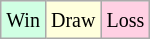<table class="wikitable">
<tr>
<td style="background-color: #d0ffe3;"><small>Win</small></td>
<td style="background-color: #ffffdd;"><small>Draw</small></td>
<td style="background-color: #ffd0e3;"><small>Loss</small></td>
</tr>
</table>
